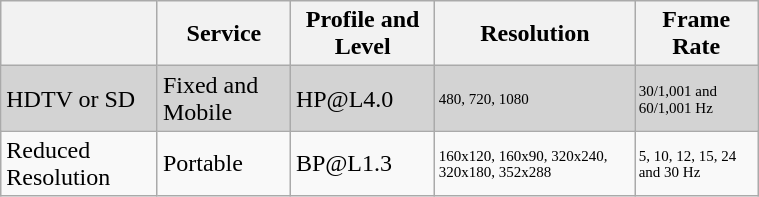<table class="wikitable" style="float:left; margin-right:1em; max-width:40%;">
<tr>
<th></th>
<th>Service</th>
<th>Profile and Level</th>
<th>Resolution</th>
<th>Frame Rate</th>
</tr>
<tr style="background:lightgrey;">
<td>HDTV or SD</td>
<td>Fixed and Mobile</td>
<td>HP@L4.0</td>
<td style="font-size: x-small;">480, 720, 1080</td>
<td style="font-size: x-small;">30/1,001 and 60/1,001 Hz</td>
</tr>
<tr>
<td>Reduced Resolution</td>
<td>Portable</td>
<td>BP@L1.3</td>
<td style="font-size: x-small;">160x120, 160x90, 320x240, 320x180, 352x288</td>
<td style="font-size: x-small;">5, 10, 12, 15, 24 and 30 Hz</td>
</tr>
</table>
